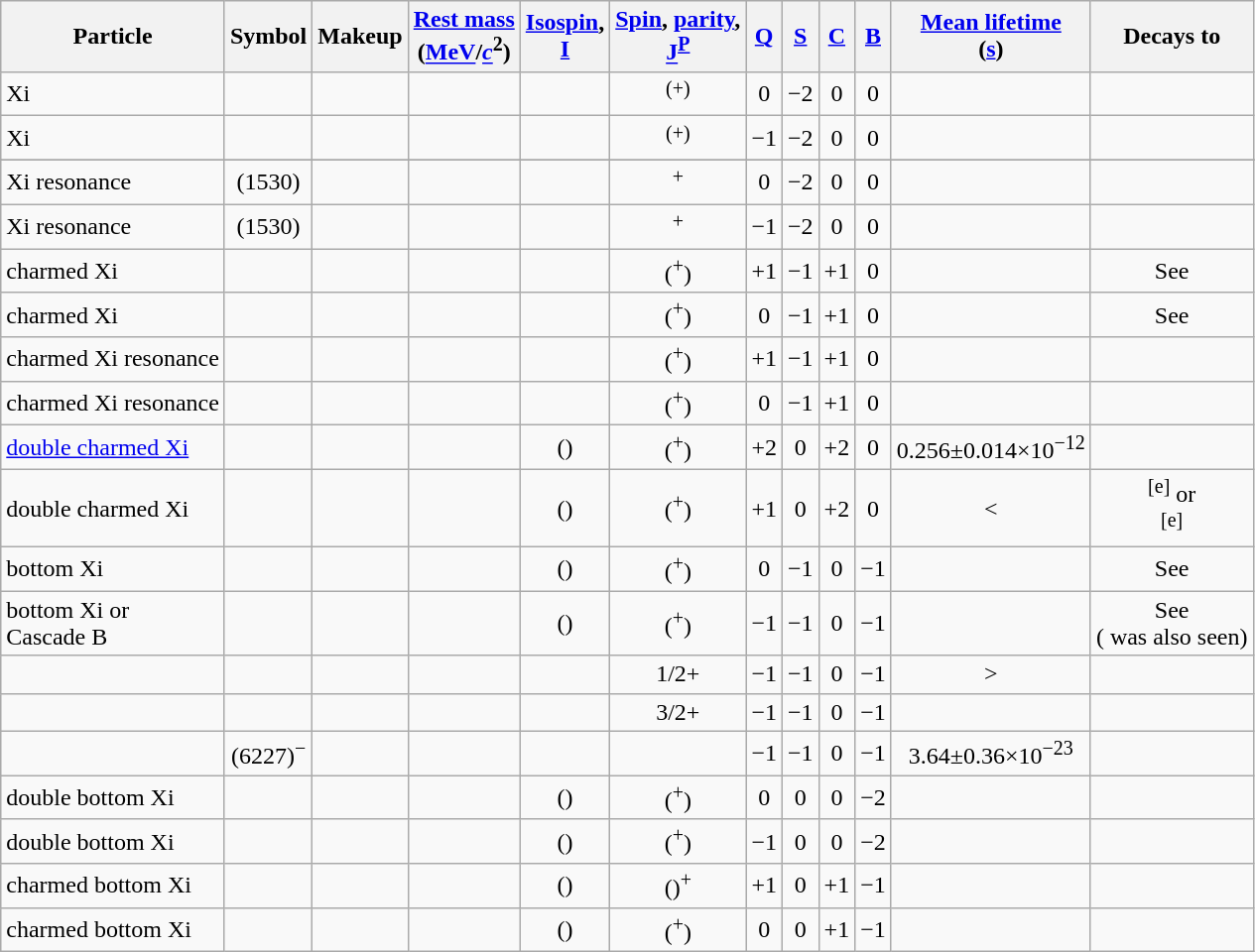<table class="wikitable sortable">
<tr>
<th class=unsortable>Particle</th>
<th>Symbol</th>
<th>Makeup</th>
<th><a href='#'>Rest mass</a> <br>(<a href='#'>MeV</a>/<a href='#'><em>c</em></a><sup>2</sup>)</th>
<th><a href='#'>Isospin</a>, <br><a href='#'>I</a></th>
<th><a href='#'>Spin</a>, <a href='#'>parity</a>, <br><a href='#'>J</a><sup><a href='#'>P</a></sup></th>
<th><a href='#'>Q</a></th>
<th><a href='#'>S</a></th>
<th><a href='#'>C</a></th>
<th><a href='#'>B</a></th>
<th><a href='#'>Mean lifetime</a> <br>(<a href='#'>s</a>)</th>
<th class=unsortable>Decays to</th>
</tr>
<tr>
<td>Xi</td>
<td align="center"></td>
<td align="center"></td>
<td align="center"></td>
<td align="center"></td>
<td align="center"><sup>(+)</sup></td>
<td align="center">0</td>
<td align="center">−2</td>
<td align="center">0</td>
<td align="center">0</td>
<td align="center"></td>
<td align="center"></td>
</tr>
<tr>
<td>Xi</td>
<td align="center"></td>
<td align="center"></td>
<td align="center"></td>
<td align="center"></td>
<td align="center"><sup>(+)</sup></td>
<td align="center">−1</td>
<td align="center">−2</td>
<td align="center">0</td>
<td align="center">0</td>
<td align="center"></td>
<td align="center"></td>
</tr>
<tr>
</tr>
<tr>
<td>Xi resonance</td>
<td align="center">(1530)</td>
<td align="center"></td>
<td align="center"></td>
<td align="center"></td>
<td align="center"><sup>+</sup></td>
<td align="center">0</td>
<td align="center">−2</td>
<td align="center">0</td>
<td align="center">0</td>
<td align="center"></td>
<td align="center"></td>
</tr>
<tr>
<td>Xi resonance</td>
<td align="center">(1530)</td>
<td align="center"></td>
<td align="center"></td>
<td align="center"></td>
<td align="center"><sup>+</sup></td>
<td align="center">−1</td>
<td align="center">−2</td>
<td align="center">0</td>
<td align="center">0</td>
<td align="center"></td>
<td align="center"></td>
</tr>
<tr>
<td>charmed Xi</td>
<td align="center"></td>
<td align="center"></td>
<td align="center"></td>
<td align="center"></td>
<td align="center">(<sup>+</sup>)</td>
<td align="center">+1</td>
<td align="center">−1</td>
<td align="center">+1</td>
<td align="center">0</td>
<td align="center"></td>
<td align="center">See </td>
</tr>
<tr>
<td>charmed Xi</td>
<td align="center"></td>
<td align="center"></td>
<td align="center"></td>
<td align="center"></td>
<td align="center">(<sup>+</sup>)</td>
<td align="center">0</td>
<td align="center">−1</td>
<td align="center">+1</td>
<td align="center">0</td>
<td align="center"></td>
<td align="center">See </td>
</tr>
<tr>
<td>charmed Xi resonance</td>
<td align="center"></td>
<td align="center"></td>
<td align="center"></td>
<td align="center"></td>
<td align="center">(<sup>+</sup>)</td>
<td align="center">+1</td>
<td align="center">−1</td>
<td align="center">+1</td>
<td align="center">0</td>
<td align="center"></td>
<td align="center"></td>
</tr>
<tr>
<td>charmed Xi resonance</td>
<td align="center"></td>
<td align="center"></td>
<td align="center"></td>
<td align="center"></td>
<td align="center">(<sup>+</sup>)</td>
<td align="center">0</td>
<td align="center">−1</td>
<td align="center">+1</td>
<td align="center">0</td>
<td align="center"></td>
<td align="center"></td>
</tr>
<tr>
<td><a href='#'>double charmed Xi</a></td>
<td align="center"></td>
<td align="center"></td>
<td align="center"></td>
<td align="center">()</td>
<td align="center">(<sup>+</sup>)</td>
<td align="center">+2</td>
<td align="center">0</td>
<td align="center">+2</td>
<td align="center">0</td>
<td align="center">0.256±0.014×10<sup>−12</sup></td>
<td align="center"></td>
</tr>
<tr>
<td>double charmed Xi</td>
<td align="center"></td>
<td align="center"></td>
<td align="center"></td>
<td align="center">()</td>
<td align="center">(<sup>+</sup>)</td>
<td align="center">+1</td>
<td align="center">0</td>
<td align="center">+2</td>
<td align="center">0</td>
<td align="center"><</td>
<td align="center"><sup>[e]</sup> or <br><sup>[e]</sup></td>
</tr>
<tr>
<td>bottom Xi</td>
<td align="center"></td>
<td align="center"></td>
<td align="center"></td>
<td align="center">()</td>
<td align="center">(<sup>+</sup>)</td>
<td align="center">0</td>
<td align="center">−1</td>
<td align="center">0</td>
<td align="center">−1</td>
<td align="center"></td>
<td align="center">See </td>
</tr>
<tr>
<td>bottom Xi or<br>Cascade B</td>
<td align="center"></td>
<td align="center"></td>
<td align="center"></td>
<td align="center">()</td>
<td align="center">(<sup>+</sup>)</td>
<td align="center">−1</td>
<td align="center">−1</td>
<td align="center">0</td>
<td align="center">−1</td>
<td align="center"></td>
<td align="center">See  <br> ( was also seen)</td>
</tr>
<tr>
<td></td>
<td align="center"></td>
<td align="center"></td>
<td align="center"></td>
<td align="center"></td>
<td align="center">1/2+</td>
<td align="center">−1</td>
<td align="center">−1</td>
<td align="center">0</td>
<td align="center">−1</td>
<td align="center">></td>
<td align="center"></td>
</tr>
<tr>
<td></td>
<td align="center"></td>
<td align="center"></td>
<td align="center"></td>
<td align="center"></td>
<td align="center">3/2+</td>
<td align="center">−1</td>
<td align="center">−1</td>
<td align="center">0</td>
<td align="center">−1</td>
<td align="center"></td>
<td align="center"></td>
</tr>
<tr>
<td></td>
<td align="center">(6227)<sup>−</sup></td>
<td align="center"></td>
<td align="center"></td>
<td align="center"></td>
<td align="center"></td>
<td align="center">−1</td>
<td align="center">−1</td>
<td align="center">0</td>
<td align="center">−1</td>
<td align="center">3.64±0.36×10<sup>−23</sup></td>
<td align="center"><br></td>
</tr>
<tr>
<td>double bottom Xi</td>
<td align="center"></td>
<td align="center"></td>
<td align="center"></td>
<td align="center">()</td>
<td align="center">(<sup>+</sup>)</td>
<td align="center">0</td>
<td align="center">0</td>
<td align="center">0</td>
<td align="center">−2</td>
<td align="center"></td>
<td align="center"></td>
</tr>
<tr>
<td>double bottom Xi</td>
<td align="center"></td>
<td align="center"></td>
<td align="center"></td>
<td align="center">()</td>
<td align="center">(<sup>+</sup>)</td>
<td align="center">−1</td>
<td align="center">0</td>
<td align="center">0</td>
<td align="center">−2</td>
<td align="center"></td>
<td align="center"></td>
</tr>
<tr>
<td>charmed bottom Xi</td>
<td align="center"></td>
<td align="center"></td>
<td align="center"></td>
<td align="center">()</td>
<td align="center">()<sup>+</sup></td>
<td align="center">+1</td>
<td align="center">0</td>
<td align="center">+1</td>
<td align="center">−1</td>
<td align="center"></td>
<td align="center"></td>
</tr>
<tr>
<td>charmed bottom Xi</td>
<td align="center"></td>
<td align="center"></td>
<td align="center"></td>
<td align="center">()</td>
<td align="center">(<sup>+</sup>)</td>
<td align="center">0</td>
<td align="center">0</td>
<td align="center">+1</td>
<td align="center">−1</td>
<td align="center"></td>
<td align="center"></td>
</tr>
</table>
